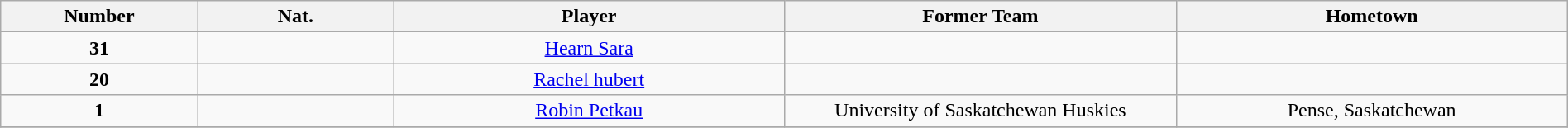<table class="wikitable" style="margin:0.5em auto; text-align:center;">
<tr>
<th width=5%>Number</th>
<th width=5%>Nat.</th>
<th width=10%>Player</th>
<th width=10%>Former Team</th>
<th width=10%>Hometown</th>
</tr>
<tr>
<td><strong>31</strong></td>
<td></td>
<td><a href='#'>Hearn Sara</a></td>
<td></td>
<td></td>
</tr>
<tr>
<td><strong>20</strong></td>
<td></td>
<td><a href='#'>Rachel hubert</a></td>
<td></td>
<td></td>
</tr>
<tr>
<td><strong>1</strong></td>
<td></td>
<td><a href='#'>Robin Petkau</a></td>
<td>University of Saskatchewan Huskies</td>
<td>Pense, Saskatchewan</td>
</tr>
<tr>
</tr>
</table>
